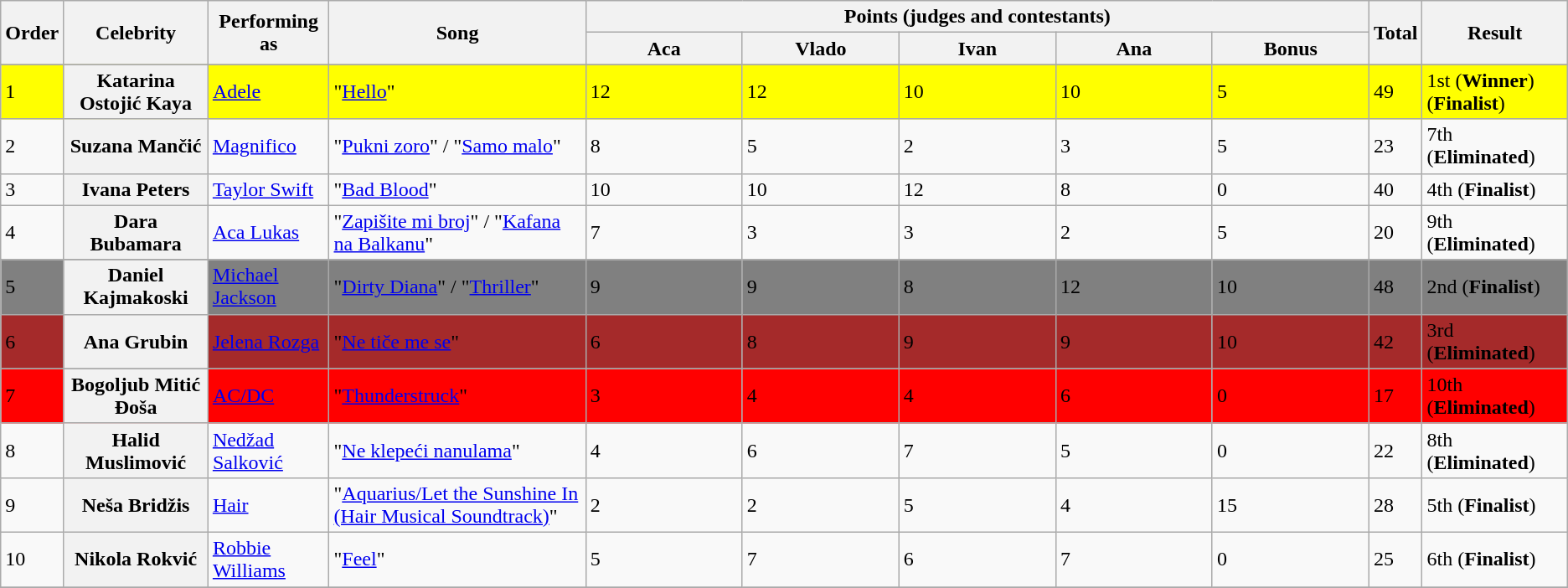<table class=wikitable>
<tr>
<th rowspan="2">Order</th>
<th rowspan="2">Celebrity</th>
<th rowspan="2">Performing as</th>
<th rowspan="2">Song</th>
<th colspan="5" style="width:50%;">Points (judges and contestants)</th>
<th rowspan="2">Total</th>
<th rowspan="2">Result</th>
</tr>
<tr>
<th style="width:10%;">Aca</th>
<th style="width:10%;">Vlado</th>
<th style="width:10%;">Ivan</th>
<th style="width:10%;">Ana</th>
<th style="width:10%;">Bonus</th>
</tr>
<tr>
</tr>
<tr bgcolor="yellow">
<td>1</td>
<th scope="row">Katarina Ostojić Kaya</th>
<td><a href='#'>Adele</a></td>
<td>"<a href='#'>Hello</a>"</td>
<td>12</td>
<td>12</td>
<td>10</td>
<td>10</td>
<td>5</td>
<td>49</td>
<td>1st (<strong>Winner</strong>) (<strong>Finalist</strong>)</td>
</tr>
<tr>
<td>2</td>
<th scope="row">Suzana Mančić</th>
<td><a href='#'>Magnifico</a></td>
<td>"<a href='#'>Pukni zoro</a>" / "<a href='#'>Samo malo</a>"</td>
<td>8</td>
<td>5</td>
<td>2</td>
<td>3</td>
<td>5</td>
<td>23</td>
<td>7th (<strong>Eliminated</strong>)</td>
</tr>
<tr>
<td>3</td>
<th scope="row">Ivana Peters</th>
<td><a href='#'>Taylor Swift</a></td>
<td>"<a href='#'>Bad Blood</a>"</td>
<td>10</td>
<td>10</td>
<td>12</td>
<td>8</td>
<td>0</td>
<td>40</td>
<td>4th (<strong>Finalist</strong>)</td>
</tr>
<tr>
<td>4</td>
<th scope="row">Dara Bubamara</th>
<td><a href='#'>Aca Lukas</a></td>
<td>"<a href='#'>Zapišite mi broj</a>" / "<a href='#'>Kafana na Balkanu</a>"</td>
<td>7</td>
<td>3</td>
<td>3</td>
<td>2</td>
<td>5</td>
<td>20</td>
<td>9th (<strong>Eliminated</strong>)</td>
</tr>
<tr>
</tr>
<tr bgcolor="grey">
<td>5</td>
<th scope="row">Daniel Kajmakoski</th>
<td><a href='#'>Michael Jackson</a></td>
<td>"<a href='#'>Dirty Diana</a>" / "<a href='#'>Thriller</a>"</td>
<td>9</td>
<td>9</td>
<td>8</td>
<td>12</td>
<td>10</td>
<td>48</td>
<td>2nd (<strong>Finalist</strong>)</td>
</tr>
<tr bgcolor="brown">
<td>6</td>
<th scope="row">Ana Grubin</th>
<td><a href='#'>Jelena Rozga</a></td>
<td>"<a href='#'>Ne tiče me se</a>"</td>
<td>6</td>
<td>8</td>
<td>9</td>
<td>9</td>
<td>10</td>
<td>42</td>
<td>3rd (<strong>Eliminated</strong>)</td>
</tr>
<tr>
</tr>
<tr bgcolor="red">
<td>7</td>
<th scope="row">Bogoljub Mitić Đoša</th>
<td><a href='#'>AC/DC</a></td>
<td>"<a href='#'>Thunderstruck</a>"</td>
<td>3</td>
<td>4</td>
<td>4</td>
<td>6</td>
<td>0</td>
<td>17</td>
<td>10th (<strong>Eliminated</strong>)</td>
</tr>
<tr>
<td>8</td>
<th scope="row">Halid Muslimović</th>
<td><a href='#'>Nedžad Salković</a></td>
<td>"<a href='#'>Ne klepeći nanulama</a>"</td>
<td>4</td>
<td>6</td>
<td>7</td>
<td>5</td>
<td>0</td>
<td>22</td>
<td>8th (<strong>Eliminated</strong>)</td>
</tr>
<tr>
<td>9</td>
<th scope="row">Neša Bridžis</th>
<td><a href='#'>Hair</a></td>
<td>"<a href='#'>Aquarius/Let the Sunshine In</a> <a href='#'>(Hair Musical Soundtrack)</a>"</td>
<td>2</td>
<td>2</td>
<td>5</td>
<td>4</td>
<td>15</td>
<td>28</td>
<td>5th (<strong>Finalist</strong>)</td>
</tr>
<tr>
<td>10</td>
<th scope="row">Nikola Rokvić</th>
<td><a href='#'>Robbie Williams</a></td>
<td>"<a href='#'>Feel</a>"</td>
<td>5</td>
<td>7</td>
<td>6</td>
<td>7</td>
<td>0</td>
<td>25</td>
<td>6th (<strong>Finalist</strong>)</td>
</tr>
<tr>
</tr>
</table>
